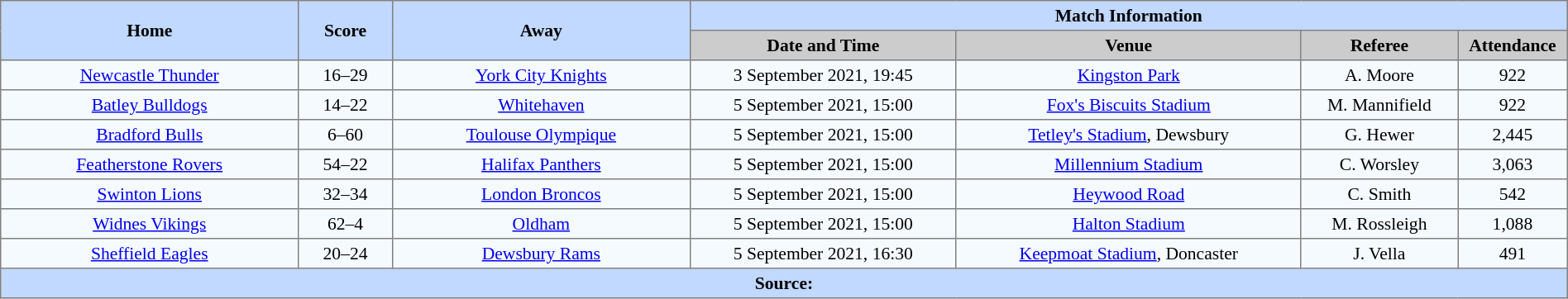<table border=1 style="border-collapse:collapse; font-size:90%; text-align:center;" cellpadding=3 cellspacing=0 width=100%>
<tr style="background:#c1d8ff;">
<th scope="col" rowspan=2 width=19%>Home</th>
<th scope="col" rowspan=2 width=6%>Score</th>
<th scope="col" rowspan=2 width=19%>Away</th>
<th colspan=6>Match Information</th>
</tr>
<tr style="background:#cccccc;">
<th scope="col" width=17%>Date and Time</th>
<th scope="col" width=22%>Venue</th>
<th scope="col" width=10%>Referee</th>
<th scope="col" width=7%>Attendance</th>
</tr>
<tr style="background:#f5faff;">
<td> <a href='#'>Newcastle Thunder</a></td>
<td>16–29</td>
<td> <a href='#'>York City Knights</a></td>
<td>3 September 2021, 19:45</td>
<td><a href='#'>Kingston Park</a></td>
<td>A. Moore</td>
<td>922</td>
</tr>
<tr style="background:#f5faff;">
<td> <a href='#'>Batley Bulldogs</a></td>
<td>14–22</td>
<td> <a href='#'>Whitehaven</a></td>
<td>5 September 2021, 15:00</td>
<td><a href='#'>Fox's Biscuits Stadium</a></td>
<td>M. Mannifield</td>
<td>922</td>
</tr>
<tr style="background:#f5faff;">
<td> <a href='#'>Bradford Bulls</a></td>
<td>6–60</td>
<td> <a href='#'>Toulouse Olympique</a></td>
<td>5 September 2021, 15:00</td>
<td><a href='#'>Tetley's Stadium</a>, Dewsbury</td>
<td>G. Hewer</td>
<td>2,445</td>
</tr>
<tr style="background:#f5faff;">
<td> <a href='#'>Featherstone Rovers</a></td>
<td>54–22</td>
<td> <a href='#'>Halifax Panthers</a></td>
<td>5 September 2021, 15:00</td>
<td><a href='#'>Millennium Stadium</a></td>
<td>C. Worsley</td>
<td>3,063</td>
</tr>
<tr style="background:#f5faff;">
<td> <a href='#'>Swinton Lions</a></td>
<td>32–34</td>
<td> <a href='#'>London Broncos</a></td>
<td>5 September 2021, 15:00</td>
<td><a href='#'>Heywood Road</a></td>
<td>C. Smith</td>
<td>542</td>
</tr>
<tr style="background:#f5faff;">
<td> <a href='#'>Widnes Vikings</a></td>
<td>62–4</td>
<td> <a href='#'>Oldham</a></td>
<td>5 September 2021, 15:00</td>
<td><a href='#'>Halton Stadium</a></td>
<td>M. Rossleigh</td>
<td>1,088</td>
</tr>
<tr style="background:#f5faff;">
<td> <a href='#'>Sheffield Eagles</a></td>
<td>20–24</td>
<td> <a href='#'>Dewsbury Rams</a></td>
<td>5 September 2021, 16:30</td>
<td><a href='#'>Keepmoat Stadium</a>, Doncaster</td>
<td>J. Vella</td>
<td>491</td>
</tr>
<tr style="background:#c1d8ff;">
<th colspan=7>Source:</th>
</tr>
</table>
